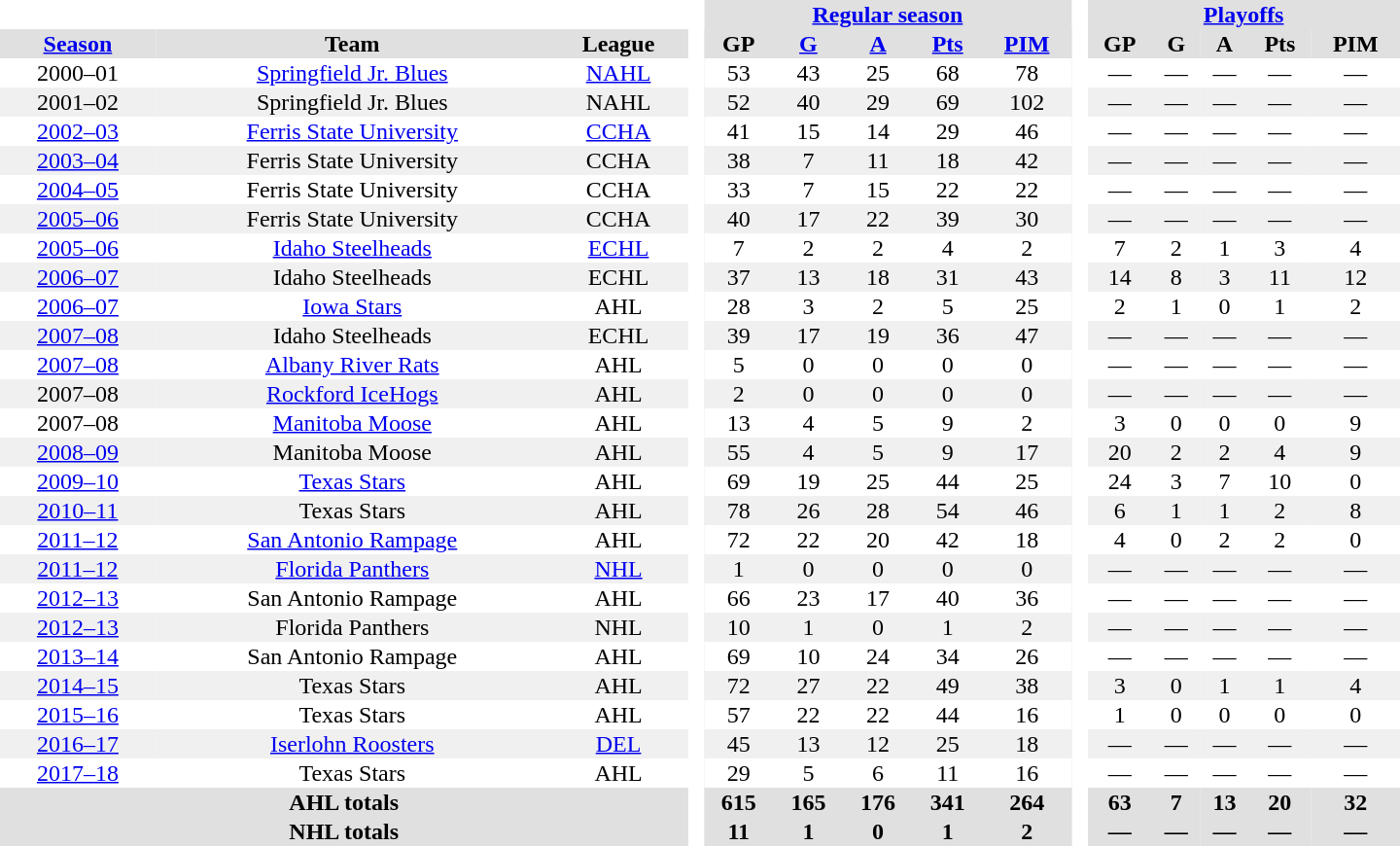<table border="0" cellpadding="1" cellspacing="0" style="text-align:center; width:60em;">
<tr style="background:#e0e0e0;">
<th colspan="3" bgcolor="#ffffff"> </th>
<th rowspan="99" bgcolor="#ffffff"> </th>
<th colspan="5"><a href='#'>Regular season</a></th>
<th rowspan="99" bgcolor="#ffffff"> </th>
<th colspan="5"><a href='#'>Playoffs</a></th>
</tr>
<tr style="background:#e0e0e0;">
<th><a href='#'>Season</a></th>
<th>Team</th>
<th>League</th>
<th>GP</th>
<th><a href='#'>G</a></th>
<th><a href='#'>A</a></th>
<th><a href='#'>Pts</a></th>
<th><a href='#'>PIM</a></th>
<th>GP</th>
<th>G</th>
<th>A</th>
<th>Pts</th>
<th>PIM</th>
</tr>
<tr>
<td>2000–01</td>
<td><a href='#'>Springfield Jr. Blues</a></td>
<td><a href='#'>NAHL</a></td>
<td>53</td>
<td>43</td>
<td>25</td>
<td>68</td>
<td>78</td>
<td>—</td>
<td>—</td>
<td>—</td>
<td>—</td>
<td>—</td>
</tr>
<tr style="background:#f0f0f0;">
<td>2001–02</td>
<td>Springfield Jr. Blues</td>
<td>NAHL</td>
<td>52</td>
<td>40</td>
<td>29</td>
<td>69</td>
<td>102</td>
<td>—</td>
<td>—</td>
<td>—</td>
<td>—</td>
<td>—</td>
</tr>
<tr>
<td><a href='#'>2002–03</a></td>
<td><a href='#'>Ferris State University</a></td>
<td><a href='#'>CCHA</a></td>
<td>41</td>
<td>15</td>
<td>14</td>
<td>29</td>
<td>46</td>
<td>—</td>
<td>—</td>
<td>—</td>
<td>—</td>
<td>—</td>
</tr>
<tr style="background:#f0f0f0;">
<td><a href='#'>2003–04</a></td>
<td>Ferris State University</td>
<td>CCHA</td>
<td>38</td>
<td>7</td>
<td>11</td>
<td>18</td>
<td>42</td>
<td>—</td>
<td>—</td>
<td>—</td>
<td>—</td>
<td>—</td>
</tr>
<tr>
<td><a href='#'>2004–05</a></td>
<td>Ferris State University</td>
<td>CCHA</td>
<td>33</td>
<td>7</td>
<td>15</td>
<td>22</td>
<td>22</td>
<td>—</td>
<td>—</td>
<td>—</td>
<td>—</td>
<td>—</td>
</tr>
<tr style="background:#f0f0f0;">
<td><a href='#'>2005–06</a></td>
<td>Ferris State University</td>
<td>CCHA</td>
<td>40</td>
<td>17</td>
<td>22</td>
<td>39</td>
<td>30</td>
<td>—</td>
<td>—</td>
<td>—</td>
<td>—</td>
<td>—</td>
</tr>
<tr>
<td><a href='#'>2005–06</a></td>
<td><a href='#'>Idaho Steelheads</a></td>
<td><a href='#'>ECHL</a></td>
<td>7</td>
<td>2</td>
<td>2</td>
<td>4</td>
<td>2</td>
<td>7</td>
<td>2</td>
<td>1</td>
<td>3</td>
<td>4</td>
</tr>
<tr style="background:#f0f0f0;">
<td><a href='#'>2006–07</a></td>
<td>Idaho Steelheads</td>
<td>ECHL</td>
<td>37</td>
<td>13</td>
<td>18</td>
<td>31</td>
<td>43</td>
<td>14</td>
<td>8</td>
<td>3</td>
<td>11</td>
<td>12</td>
</tr>
<tr>
<td><a href='#'>2006–07</a></td>
<td><a href='#'>Iowa Stars</a></td>
<td>AHL</td>
<td>28</td>
<td>3</td>
<td>2</td>
<td>5</td>
<td>25</td>
<td>2</td>
<td>1</td>
<td>0</td>
<td>1</td>
<td>2</td>
</tr>
<tr style="background:#f0f0f0;">
<td><a href='#'>2007–08</a></td>
<td>Idaho Steelheads</td>
<td>ECHL</td>
<td>39</td>
<td>17</td>
<td>19</td>
<td>36</td>
<td>47</td>
<td>—</td>
<td>—</td>
<td>—</td>
<td>—</td>
<td>—</td>
</tr>
<tr>
<td><a href='#'>2007–08</a></td>
<td><a href='#'>Albany River Rats</a></td>
<td>AHL</td>
<td>5</td>
<td>0</td>
<td>0</td>
<td>0</td>
<td>0</td>
<td>—</td>
<td>—</td>
<td>—</td>
<td>—</td>
<td>—</td>
</tr>
<tr style="background:#f0f0f0;">
<td>2007–08</td>
<td><a href='#'>Rockford IceHogs</a></td>
<td>AHL</td>
<td>2</td>
<td>0</td>
<td>0</td>
<td>0</td>
<td>0</td>
<td>—</td>
<td>—</td>
<td>—</td>
<td>—</td>
<td>—</td>
</tr>
<tr>
<td>2007–08</td>
<td><a href='#'>Manitoba Moose</a></td>
<td>AHL</td>
<td>13</td>
<td>4</td>
<td>5</td>
<td>9</td>
<td>2</td>
<td>3</td>
<td>0</td>
<td>0</td>
<td>0</td>
<td>9</td>
</tr>
<tr bgcolor="#f0f0f0">
<td><a href='#'>2008–09</a></td>
<td>Manitoba Moose</td>
<td>AHL</td>
<td>55</td>
<td>4</td>
<td>5</td>
<td>9</td>
<td>17</td>
<td>20</td>
<td>2</td>
<td>2</td>
<td>4</td>
<td>9</td>
</tr>
<tr>
<td><a href='#'>2009–10</a></td>
<td><a href='#'>Texas Stars</a></td>
<td>AHL</td>
<td>69</td>
<td>19</td>
<td>25</td>
<td>44</td>
<td>25</td>
<td>24</td>
<td>3</td>
<td>7</td>
<td>10</td>
<td>0</td>
</tr>
<tr bgcolor="#f0f0f0">
<td><a href='#'>2010–11</a></td>
<td>Texas Stars</td>
<td>AHL</td>
<td>78</td>
<td>26</td>
<td>28</td>
<td>54</td>
<td>46</td>
<td>6</td>
<td>1</td>
<td>1</td>
<td>2</td>
<td>8</td>
</tr>
<tr>
<td><a href='#'>2011–12</a></td>
<td><a href='#'>San Antonio Rampage</a></td>
<td>AHL</td>
<td>72</td>
<td>22</td>
<td>20</td>
<td>42</td>
<td>18</td>
<td>4</td>
<td>0</td>
<td>2</td>
<td>2</td>
<td>0</td>
</tr>
<tr bgcolor="#f0f0f0">
<td><a href='#'>2011–12</a></td>
<td><a href='#'>Florida Panthers</a></td>
<td><a href='#'>NHL</a></td>
<td>1</td>
<td>0</td>
<td>0</td>
<td>0</td>
<td>0</td>
<td>—</td>
<td>—</td>
<td>—</td>
<td>—</td>
<td>—</td>
</tr>
<tr>
<td><a href='#'>2012–13</a></td>
<td>San Antonio Rampage</td>
<td>AHL</td>
<td>66</td>
<td>23</td>
<td>17</td>
<td>40</td>
<td>36</td>
<td>—</td>
<td>—</td>
<td>—</td>
<td>—</td>
<td>—</td>
</tr>
<tr bgcolor="#f0f0f0">
<td><a href='#'>2012–13</a></td>
<td>Florida Panthers</td>
<td>NHL</td>
<td>10</td>
<td>1</td>
<td>0</td>
<td>1</td>
<td>2</td>
<td>—</td>
<td>—</td>
<td>—</td>
<td>—</td>
<td>—</td>
</tr>
<tr>
<td><a href='#'>2013–14</a></td>
<td>San Antonio Rampage</td>
<td>AHL</td>
<td>69</td>
<td>10</td>
<td>24</td>
<td>34</td>
<td>26</td>
<td>—</td>
<td>—</td>
<td>—</td>
<td>—</td>
<td>—</td>
</tr>
<tr bgcolor="#f0f0f0">
<td><a href='#'>2014–15</a></td>
<td>Texas Stars</td>
<td>AHL</td>
<td>72</td>
<td>27</td>
<td>22</td>
<td>49</td>
<td>38</td>
<td>3</td>
<td>0</td>
<td>1</td>
<td>1</td>
<td>4</td>
</tr>
<tr>
<td><a href='#'>2015–16</a></td>
<td>Texas Stars</td>
<td>AHL</td>
<td>57</td>
<td>22</td>
<td>22</td>
<td>44</td>
<td>16</td>
<td>1</td>
<td>0</td>
<td>0</td>
<td>0</td>
<td>0</td>
</tr>
<tr bgcolor="#f0f0f0">
<td><a href='#'>2016–17</a></td>
<td><a href='#'>Iserlohn Roosters</a></td>
<td><a href='#'>DEL</a></td>
<td>45</td>
<td>13</td>
<td>12</td>
<td>25</td>
<td>18</td>
<td>—</td>
<td>—</td>
<td>—</td>
<td>—</td>
<td>—</td>
</tr>
<tr>
<td><a href='#'>2017–18</a></td>
<td>Texas Stars</td>
<td>AHL</td>
<td>29</td>
<td>5</td>
<td>6</td>
<td>11</td>
<td>16</td>
<td>—</td>
<td>—</td>
<td>—</td>
<td>—</td>
<td>—</td>
</tr>
<tr style="background:#e0e0e0;">
<th colspan="3">AHL totals</th>
<th>615</th>
<th>165</th>
<th>176</th>
<th>341</th>
<th>264</th>
<th>63</th>
<th>7</th>
<th>13</th>
<th>20</th>
<th>32</th>
</tr>
<tr style="background:#e0e0e0;">
<th colspan="3">NHL totals</th>
<th>11</th>
<th>1</th>
<th>0</th>
<th>1</th>
<th>2</th>
<th>—</th>
<th>—</th>
<th>—</th>
<th>—</th>
<th>—</th>
</tr>
</table>
